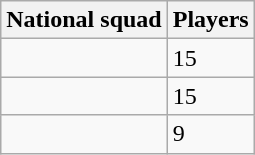<table class="wikitable sortable">
<tr>
<th>National squad</th>
<th>Players</th>
</tr>
<tr>
<td></td>
<td>15</td>
</tr>
<tr>
<td></td>
<td>15</td>
</tr>
<tr>
<td></td>
<td>9</td>
</tr>
</table>
